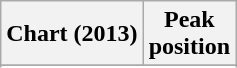<table class="wikitable sortable">
<tr>
<th align="left">Chart (2013)</th>
<th align="center">Peak<br>position</th>
</tr>
<tr>
</tr>
<tr>
</tr>
<tr>
</tr>
<tr>
</tr>
<tr>
</tr>
</table>
